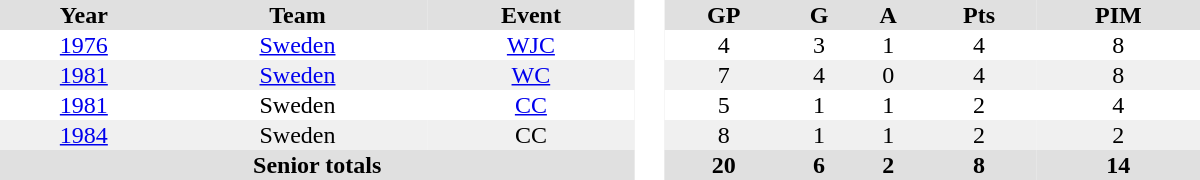<table border="0" cellpadding="1" cellspacing="0" style="text-align:center; width:50em">
<tr ALIGN="center" bgcolor="#e0e0e0">
<th>Year</th>
<th>Team</th>
<th>Event</th>
<th rowspan="99" bgcolor="#ffffff"> </th>
<th>GP</th>
<th>G</th>
<th>A</th>
<th>Pts</th>
<th>PIM</th>
</tr>
<tr>
<td><a href='#'>1976</a></td>
<td><a href='#'>Sweden</a></td>
<td><a href='#'>WJC</a></td>
<td>4</td>
<td>3</td>
<td>1</td>
<td>4</td>
<td>8</td>
</tr>
<tr bgcolor="#f0f0f0">
<td><a href='#'>1981</a></td>
<td><a href='#'>Sweden</a></td>
<td><a href='#'>WC</a></td>
<td>7</td>
<td>4</td>
<td>0</td>
<td>4</td>
<td>8</td>
</tr>
<tr>
<td><a href='#'>1981</a></td>
<td>Sweden</td>
<td><a href='#'>CC</a></td>
<td>5</td>
<td>1</td>
<td>1</td>
<td>2</td>
<td>4</td>
</tr>
<tr bgcolor="#f0f0f0">
<td><a href='#'>1984</a></td>
<td>Sweden</td>
<td>CC</td>
<td>8</td>
<td>1</td>
<td>1</td>
<td>2</td>
<td>2</td>
</tr>
<tr bgcolor="#e0e0e0">
<th colspan="3">Senior totals</th>
<th>20</th>
<th>6</th>
<th>2</th>
<th>8</th>
<th>14</th>
</tr>
</table>
